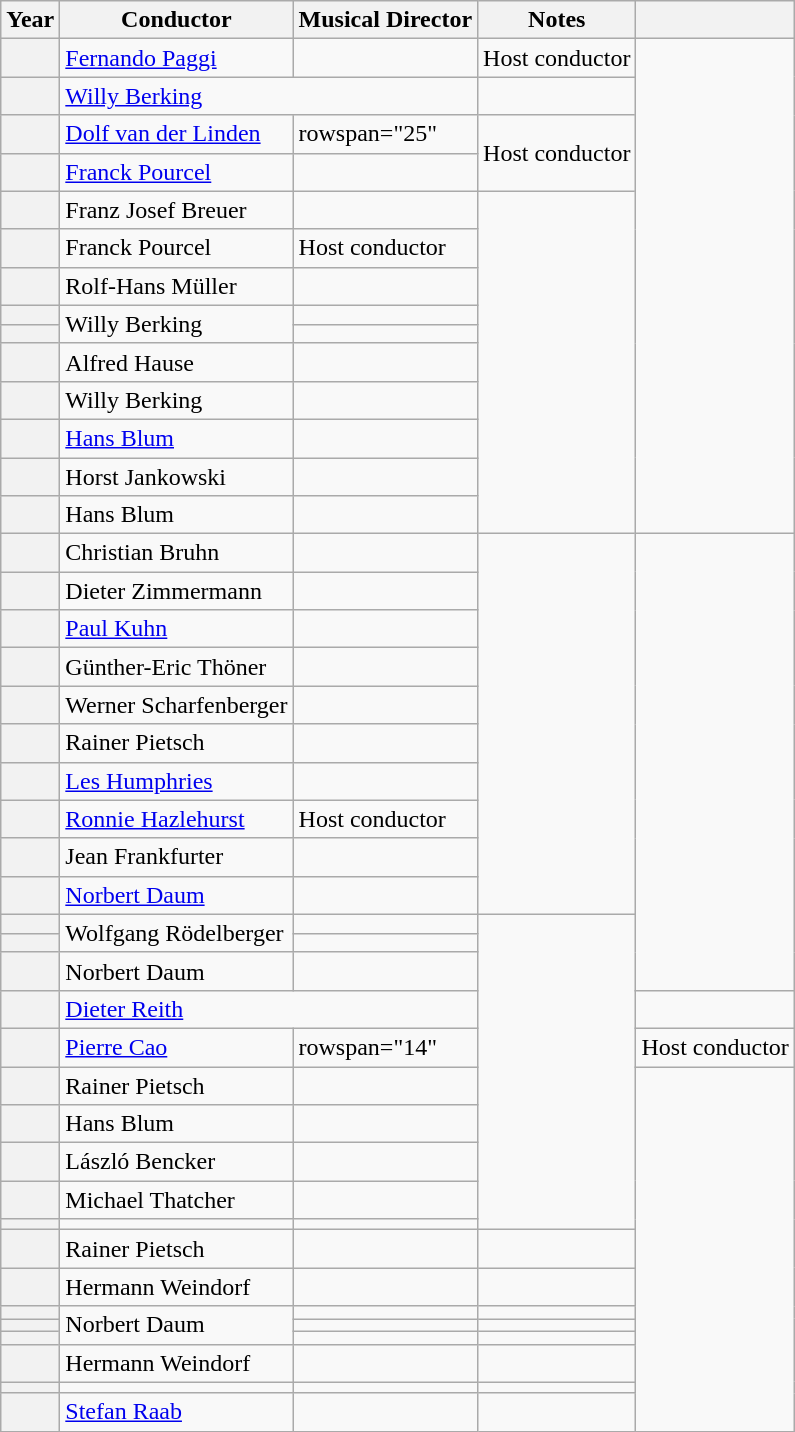<table class="wikitable plainrowheaders">
<tr>
<th>Year</th>
<th>Conductor</th>
<th>Musical Director</th>
<th>Notes</th>
<th></th>
</tr>
<tr>
<th scope="row"></th>
<td> <a href='#'>Fernando Paggi</a></td>
<td></td>
<td>Host conductor</td>
<td rowspan="14"></td>
</tr>
<tr>
<th scope="row"></th>
<td colspan="2"><a href='#'>Willy Berking</a></td>
<td></td>
</tr>
<tr>
<th scope="row"></th>
<td> <a href='#'>Dolf van der Linden</a></td>
<td>rowspan="25" </td>
<td rowspan="2">Host conductor</td>
</tr>
<tr>
<th scope="row"></th>
<td> <a href='#'>Franck Pourcel</a></td>
</tr>
<tr>
<th scope="row"></th>
<td>Franz Josef Breuer</td>
<td></td>
</tr>
<tr>
<th scope="row"></th>
<td> Franck Pourcel</td>
<td>Host conductor</td>
</tr>
<tr>
<th scope="row"></th>
<td>Rolf-Hans Müller</td>
<td></td>
</tr>
<tr>
<th scope="row"></th>
<td rowspan="2">Willy Berking</td>
<td></td>
</tr>
<tr>
<th scope="row"></th>
<td></td>
</tr>
<tr>
<th scope="row"></th>
<td>Alfred Hause</td>
<td></td>
</tr>
<tr>
<th scope="row"></th>
<td>Willy Berking</td>
<td></td>
</tr>
<tr>
<th scope="row"></th>
<td><a href='#'>Hans Blum</a></td>
<td></td>
</tr>
<tr>
<th scope="row"></th>
<td>Horst Jankowski</td>
<td></td>
</tr>
<tr>
<th scope="row"></th>
<td>Hans Blum</td>
<td></td>
</tr>
<tr>
<th scope="row"></th>
<td>Christian Bruhn</td>
<td></td>
<td rowspan="10"></td>
</tr>
<tr>
<th scope="row"></th>
<td>Dieter Zimmermann</td>
<td></td>
</tr>
<tr>
<th scope="row"></th>
<td><a href='#'>Paul Kuhn</a></td>
<td></td>
</tr>
<tr>
<th scope="row"></th>
<td>Günther-Eric Thöner</td>
<td></td>
</tr>
<tr>
<th scope="row"></th>
<td>Werner Scharfenberger</td>
<td></td>
</tr>
<tr>
<th scope="row"></th>
<td>Rainer Pietsch</td>
<td></td>
</tr>
<tr>
<th scope="row"></th>
<td> <a href='#'>Les Humphries</a></td>
<td></td>
</tr>
<tr>
<th scope="row"></th>
<td> <a href='#'>Ronnie Hazlehurst</a></td>
<td>Host conductor</td>
</tr>
<tr>
<th scope="row"></th>
<td>Jean Frankfurter</td>
<td></td>
</tr>
<tr>
<th scope="row"></th>
<td> <a href='#'>Norbert Daum</a></td>
<td></td>
</tr>
<tr>
<th scope="row"></th>
<td rowspan="2">Wolfgang Rödelberger</td>
<td></td>
<td rowspan="10"></td>
</tr>
<tr>
<th scope="row"></th>
<td></td>
</tr>
<tr>
<th scope="row"></th>
<td> Norbert Daum</td>
<td></td>
</tr>
<tr>
<th scope="row"></th>
<td colspan="2"><a href='#'>Dieter Reith</a></td>
<td></td>
</tr>
<tr>
<th scope="row"></th>
<td> <a href='#'>Pierre Cao</a></td>
<td>rowspan="14" </td>
<td>Host conductor</td>
</tr>
<tr>
<th scope="row"></th>
<td>Rainer Pietsch</td>
<td></td>
</tr>
<tr>
<th scope="row"></th>
<td>Hans Blum</td>
<td></td>
</tr>
<tr>
<th scope="row"></th>
<td> László Bencker</td>
<td></td>
</tr>
<tr>
<th scope="row"></th>
<td> Michael Thatcher</td>
<td></td>
</tr>
<tr>
<th scope="row"></th>
<td></td>
<td></td>
</tr>
<tr>
<th scope="row"></th>
<td>Rainer Pietsch</td>
<td></td>
<td></td>
</tr>
<tr>
<th scope="row"></th>
<td>Hermann Weindorf</td>
<td></td>
<td></td>
</tr>
<tr>
<th scope="row"></th>
<td rowspan="3"> Norbert Daum</td>
<td></td>
<td></td>
</tr>
<tr>
<th scope="row"></th>
<td></td>
<td></td>
</tr>
<tr>
<th scope="row"></th>
<td></td>
<td></td>
</tr>
<tr>
<th scope="row"></th>
<td>Hermann Weindorf</td>
<td></td>
<td></td>
</tr>
<tr>
<th scope="row"></th>
<td></td>
<td></td>
<td></td>
</tr>
<tr>
<th scope="row"></th>
<td><a href='#'>Stefan Raab</a></td>
<td></td>
<td></td>
</tr>
</table>
